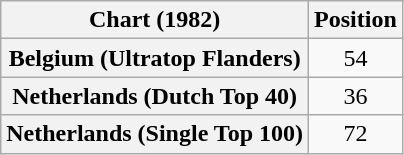<table class="wikitable sortable plainrowheaders">
<tr>
<th scope="col">Chart (1982)</th>
<th scope="col">Position</th>
</tr>
<tr>
<th scope="row">Belgium (Ultratop Flanders)</th>
<td align="center">54</td>
</tr>
<tr>
<th scope="row">Netherlands (Dutch Top 40)</th>
<td align="center">36</td>
</tr>
<tr>
<th scope="row">Netherlands (Single Top 100)</th>
<td align="center">72</td>
</tr>
</table>
